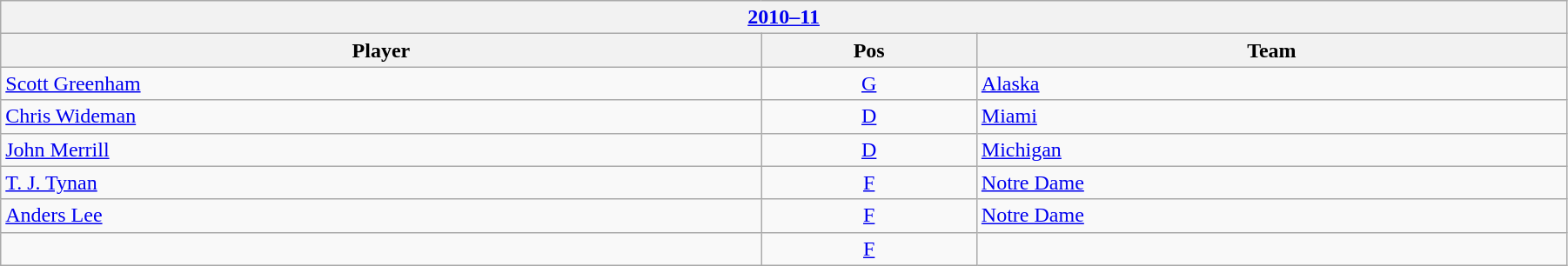<table class="wikitable" width=95%>
<tr>
<th colspan=3><a href='#'>2010–11</a></th>
</tr>
<tr>
<th>Player</th>
<th>Pos</th>
<th>Team</th>
</tr>
<tr>
<td><a href='#'>Scott Greenham</a></td>
<td style="text-align:center;"><a href='#'>G</a></td>
<td><a href='#'>Alaska</a></td>
</tr>
<tr>
<td><a href='#'>Chris Wideman</a></td>
<td style="text-align:center;"><a href='#'>D</a></td>
<td><a href='#'>Miami</a></td>
</tr>
<tr>
<td><a href='#'>John Merrill</a></td>
<td style="text-align:center;"><a href='#'>D</a></td>
<td><a href='#'>Michigan</a></td>
</tr>
<tr>
<td><a href='#'>T. J. Tynan</a></td>
<td style="text-align:center;"><a href='#'>F</a></td>
<td><a href='#'>Notre Dame</a></td>
</tr>
<tr>
<td><a href='#'>Anders Lee</a></td>
<td style="text-align:center;"><a href='#'>F</a></td>
<td><a href='#'>Notre Dame</a></td>
</tr>
<tr>
<td></td>
<td style="text-align:center;"><a href='#'>F</a></td>
<td></td>
</tr>
</table>
